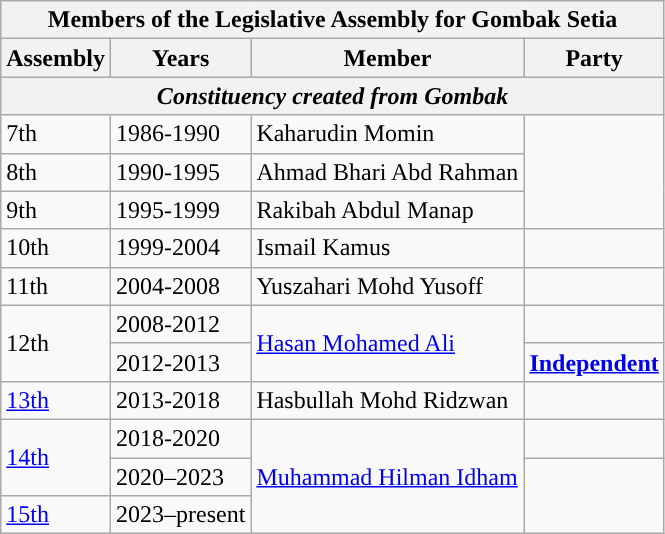<table class=wikitable>
<tr>
<th colspan=4>Members of the Legislative Assembly for Gombak Setia</th>
</tr>
<tr>
<th>Assembly</th>
<th>Years</th>
<th>Member</th>
<th>Party</th>
</tr>
<tr>
<th colspan=4 align=center><em>Constituency created from Gombak</em></th>
</tr>
<tr>
<td>7th</td>
<td>1986-1990</td>
<td>Kaharudin Momin</td>
<td rowspan=3></td>
</tr>
<tr>
<td>8th</td>
<td>1990-1995</td>
<td>Ahmad Bhari Abd Rahman</td>
</tr>
<tr>
<td>9th</td>
<td>1995-1999</td>
<td>Rakibah Abdul Manap</td>
</tr>
<tr>
<td>10th</td>
<td>1999-2004</td>
<td>Ismail Kamus</td>
<td></td>
</tr>
<tr>
<td>11th</td>
<td>2004-2008</td>
<td>Yuszahari Mohd Yusoff</td>
<td></td>
</tr>
<tr>
<td rowspan="2">12th</td>
<td>2008-2012</td>
<td rowspan="2"><a href='#'>Hasan Mohamed Ali</a></td>
<td></td>
</tr>
<tr>
<td>2012-2013</td>
<td><strong><a href='#'>Independent</a></strong></td>
</tr>
<tr>
<td><a href='#'>13th</a></td>
<td>2013-2018</td>
<td>Hasbullah Mohd Ridzwan</td>
<td></td>
</tr>
<tr>
<td rowspan="2"><a href='#'>14th</a></td>
<td>2018-2020</td>
<td rowspan="3"><a href='#'>Muhammad Hilman Idham</a></td>
<td></td>
</tr>
<tr>
<td>2020–2023</td>
<td rowspan="2"></td>
</tr>
<tr>
<td><a href='#'>15th</a></td>
<td>2023–present</td>
</tr>
</table>
